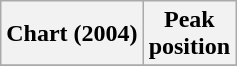<table class="wikitable sortable plainrowheaders" style="text-align:center">
<tr>
<th>Chart (2004)</th>
<th>Peak<br>position</th>
</tr>
<tr>
</tr>
</table>
